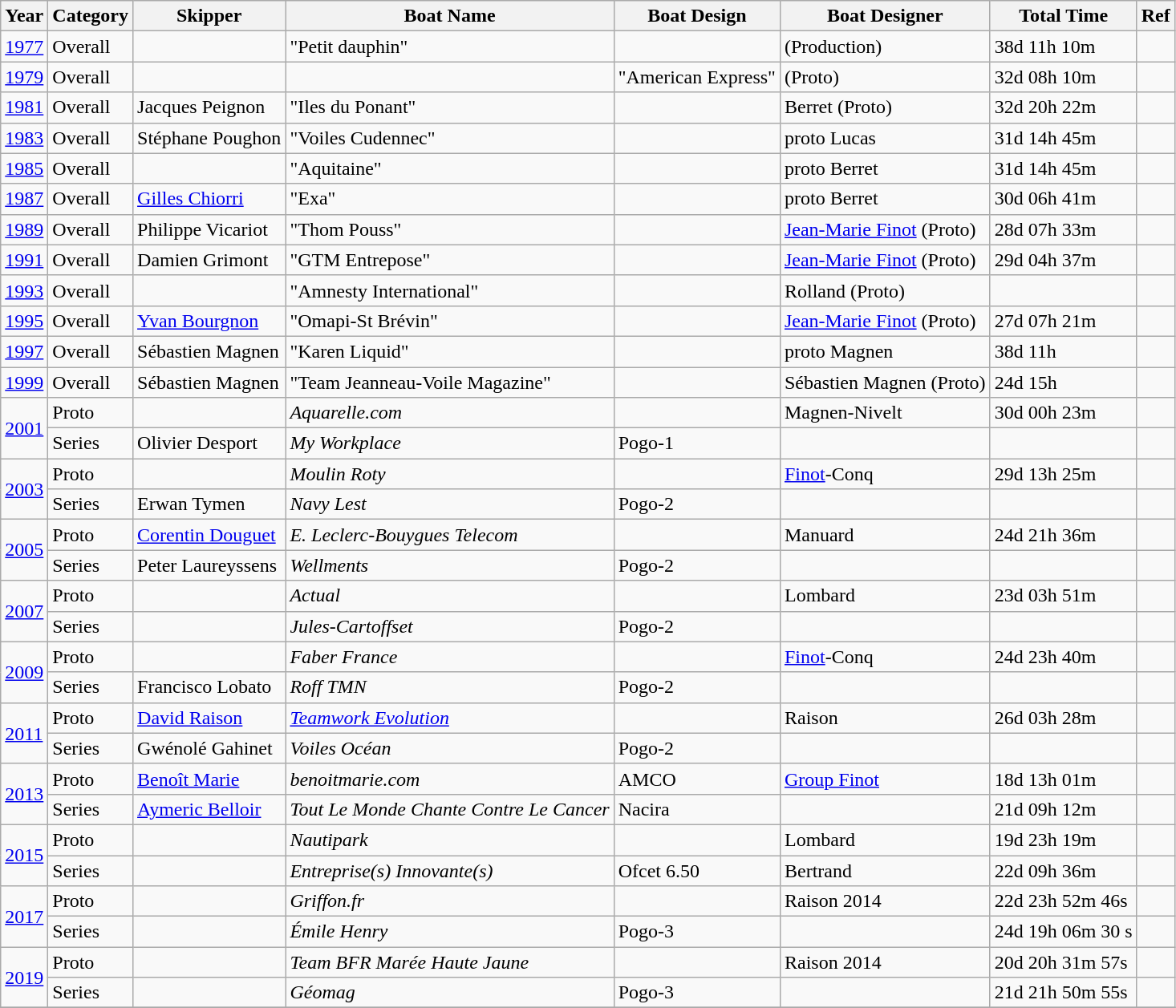<table class="wikitable sortable">
<tr>
<th>Year</th>
<th>Category</th>
<th>Skipper</th>
<th>Boat Name</th>
<th>Boat Design</th>
<th>Boat Designer</th>
<th>Total Time</th>
<th>Ref</th>
</tr>
<tr>
<td><a href='#'>1977</a></td>
<td>Overall</td>
<td></td>
<td>"Petit dauphin"</td>
<td></td>
<td>(Production)</td>
<td>38d 11h 10m</td>
<td></td>
</tr>
<tr>
<td><a href='#'>1979</a></td>
<td>Overall</td>
<td></td>
<td></td>
<td>"American Express"</td>
<td>(Proto)</td>
<td>32d 08h 10m</td>
<td></td>
</tr>
<tr>
<td><a href='#'>1981</a></td>
<td>Overall</td>
<td>Jacques Peignon</td>
<td>"Iles du Ponant"</td>
<td></td>
<td>Berret (Proto)</td>
<td>32d 20h 22m</td>
<td></td>
</tr>
<tr>
<td><a href='#'>1983</a></td>
<td>Overall</td>
<td>Stéphane Poughon</td>
<td>"Voiles Cudennec"</td>
<td></td>
<td>proto Lucas</td>
<td>31d 14h 45m</td>
<td></td>
</tr>
<tr>
<td><a href='#'>1985</a></td>
<td>Overall</td>
<td></td>
<td>"Aquitaine"</td>
<td></td>
<td>proto Berret</td>
<td>31d 14h 45m</td>
<td></td>
</tr>
<tr>
<td><a href='#'>1987</a></td>
<td>Overall</td>
<td><a href='#'>Gilles Chiorri</a></td>
<td>"Exa"</td>
<td></td>
<td>proto Berret</td>
<td>30d 06h 41m</td>
<td></td>
</tr>
<tr>
<td><a href='#'>1989</a></td>
<td>Overall</td>
<td>Philippe Vicariot</td>
<td>"Thom Pouss"</td>
<td></td>
<td><a href='#'>Jean-Marie Finot</a> (Proto)</td>
<td>28d 07h 33m</td>
<td></td>
</tr>
<tr>
<td><a href='#'>1991</a></td>
<td>Overall</td>
<td>Damien Grimont</td>
<td>"GTM Entrepose"</td>
<td></td>
<td><a href='#'>Jean-Marie Finot</a> (Proto)</td>
<td>29d 04h 37m</td>
<td></td>
</tr>
<tr>
<td><a href='#'>1993</a></td>
<td>Overall</td>
<td></td>
<td>"Amnesty International"</td>
<td></td>
<td>Rolland (Proto)</td>
<td></td>
<td></td>
</tr>
<tr>
<td><a href='#'>1995</a></td>
<td>Overall</td>
<td><a href='#'>Yvan Bourgnon</a></td>
<td>"Omapi-St Brévin"</td>
<td></td>
<td><a href='#'>Jean-Marie Finot</a> (Proto)</td>
<td>27d 07h 21m</td>
<td></td>
</tr>
<tr>
<td><a href='#'>1997</a></td>
<td>Overall</td>
<td>Sébastien Magnen</td>
<td>"Karen Liquid"</td>
<td></td>
<td>proto Magnen</td>
<td>38d 11h</td>
<td></td>
</tr>
<tr>
<td><a href='#'>1999</a></td>
<td>Overall</td>
<td>Sébastien Magnen</td>
<td>"Team Jeanneau-Voile Magazine"</td>
<td></td>
<td>Sébastien Magnen (Proto)</td>
<td>24d 15h</td>
<td></td>
</tr>
<tr>
<td rowspan="2"><a href='#'>2001</a></td>
<td>Proto</td>
<td></td>
<td><em>Aquarelle.com</em></td>
<td></td>
<td>Magnen-Nivelt</td>
<td>30d 00h 23m</td>
<td></td>
</tr>
<tr>
<td>Series</td>
<td>Olivier Desport</td>
<td><em>My Workplace</em></td>
<td>Pogo-1</td>
<td></td>
<td></td>
<td></td>
</tr>
<tr>
<td rowspan="2"><a href='#'>2003</a></td>
<td>Proto</td>
<td></td>
<td><em>Moulin Roty</em></td>
<td></td>
<td><a href='#'>Finot</a>-Conq</td>
<td>29d 13h 25m</td>
<td></td>
</tr>
<tr>
<td>Series</td>
<td>Erwan Tymen</td>
<td><em>Navy Lest</em></td>
<td>Pogo-2</td>
<td></td>
<td></td>
<td></td>
</tr>
<tr>
<td rowspan="2"><a href='#'>2005</a></td>
<td>Proto</td>
<td><a href='#'>Corentin Douguet</a></td>
<td><em>E. Leclerc-Bouygues Telecom</em></td>
<td></td>
<td>Manuard</td>
<td>24d 21h 36m</td>
<td></td>
</tr>
<tr>
<td>Series</td>
<td>Peter Laureyssens</td>
<td><em>Wellments</em></td>
<td>Pogo-2</td>
<td></td>
<td></td>
<td></td>
</tr>
<tr>
<td rowspan="2"><a href='#'>2007</a></td>
<td>Proto</td>
<td></td>
<td><em>Actual</em></td>
<td></td>
<td>Lombard</td>
<td>23d 03h 51m</td>
<td></td>
</tr>
<tr>
<td>Series</td>
<td></td>
<td><em>Jules-Cartoffset</em></td>
<td>Pogo-2</td>
<td></td>
<td></td>
<td></td>
</tr>
<tr>
<td rowspan="2"><a href='#'>2009</a></td>
<td>Proto</td>
<td></td>
<td><em>Faber France</em></td>
<td></td>
<td><a href='#'>Finot</a>-Conq</td>
<td>24d 23h 40m</td>
<td></td>
</tr>
<tr>
<td>Series</td>
<td>Francisco Lobato</td>
<td><em>Roff TMN</em></td>
<td>Pogo-2</td>
<td></td>
<td></td>
<td></td>
</tr>
<tr>
<td rowspan="2"><a href='#'>2011</a></td>
<td>Proto</td>
<td><a href='#'>David Raison</a></td>
<td><em><a href='#'>Teamwork Evolution</a></em></td>
<td></td>
<td>Raison</td>
<td>26d 03h 28m</td>
<td></td>
</tr>
<tr>
<td>Series</td>
<td>Gwénolé Gahinet</td>
<td><em>Voiles Océan</em></td>
<td>Pogo-2</td>
<td></td>
<td></td>
<td></td>
</tr>
<tr>
<td rowspan="2"><a href='#'>2013</a></td>
<td>Proto</td>
<td><a href='#'>Benoît Marie</a></td>
<td><em>benoitmarie.com</em></td>
<td>AMCO</td>
<td><a href='#'>Group Finot</a></td>
<td>18d 13h 01m</td>
<td></td>
</tr>
<tr>
<td>Series</td>
<td><a href='#'>Aymeric Belloir</a></td>
<td><em>Tout Le Monde Chante Contre Le Cancer</em></td>
<td>Nacira</td>
<td></td>
<td>21d 09h 12m</td>
<td></td>
</tr>
<tr>
<td rowspan="2"><a href='#'>2015</a></td>
<td>Proto</td>
<td></td>
<td><em>Nautipark</em></td>
<td></td>
<td>Lombard</td>
<td>19d 23h 19m</td>
<td></td>
</tr>
<tr>
<td>Series</td>
<td></td>
<td><em>Entreprise(s) Innovante(s)</em></td>
<td>Ofcet 6.50</td>
<td>Bertrand</td>
<td>22d 09h 36m</td>
<td></td>
</tr>
<tr>
<td rowspan="2"><a href='#'>2017</a></td>
<td>Proto</td>
<td></td>
<td><em>Griffon.fr</em></td>
<td></td>
<td>Raison 2014</td>
<td>22d 23h 52m 46s</td>
<td></td>
</tr>
<tr>
<td>Series</td>
<td></td>
<td><em>Émile Henry</em></td>
<td>Pogo-3</td>
<td></td>
<td>24d 19h 06m 30 s</td>
<td></td>
</tr>
<tr>
<td rowspan="2"><a href='#'>2019</a></td>
<td>Proto</td>
<td></td>
<td><em>Team BFR Marée Haute Jaune</em></td>
<td></td>
<td>Raison 2014</td>
<td>20d 20h 31m 57s</td>
<td></td>
</tr>
<tr>
<td>Series</td>
<td></td>
<td><em>Géomag</em></td>
<td>Pogo-3</td>
<td></td>
<td>21d 21h 50m 55s</td>
<td></td>
</tr>
<tr>
</tr>
</table>
